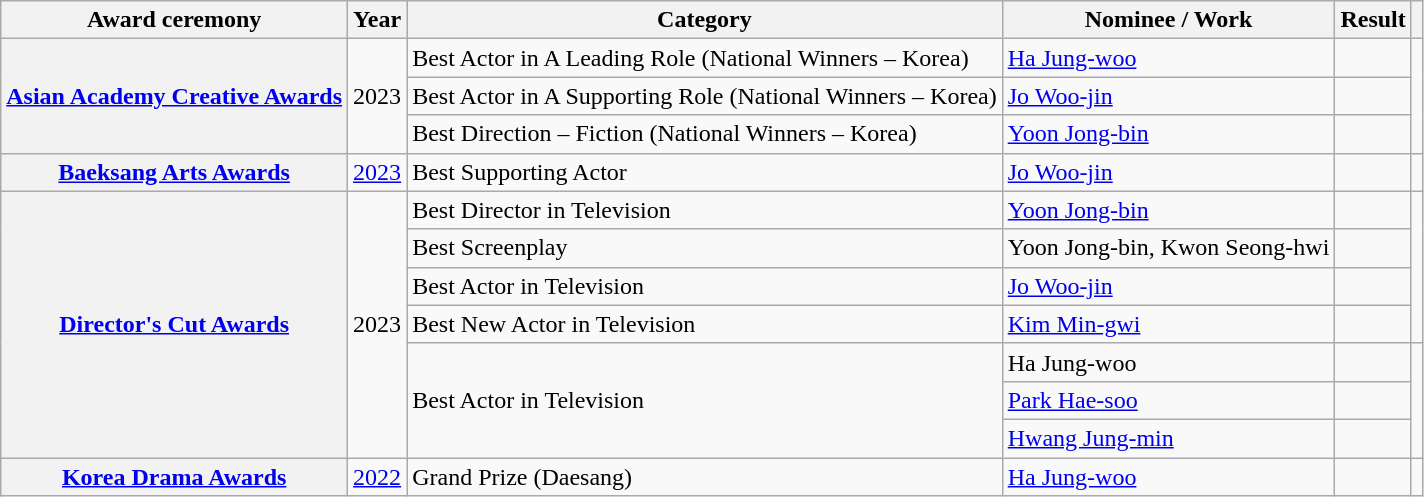<table class="wikitable plainrowheaders sortable">
<tr>
<th scope="col">Award ceremony </th>
<th scope="col">Year</th>
<th scope="col">Category </th>
<th scope="col">Nominee / Work</th>
<th scope="col">Result</th>
<th scope="col" class="unsortable"></th>
</tr>
<tr>
<th scope="row" rowspan="3"><a href='#'>Asian Academy Creative Awards</a></th>
<td rowspan="3" style="text-align:center">2023</td>
<td>Best Actor in A Leading Role (National Winners – Korea)</td>
<td><a href='#'>Ha Jung-woo</a></td>
<td></td>
<td rowspan="3" style="text-align:center"></td>
</tr>
<tr>
<td>Best Actor in A Supporting Role (National Winners – Korea)</td>
<td><a href='#'>Jo Woo-jin</a></td>
<td></td>
</tr>
<tr>
<td>Best Direction – Fiction (National Winners – Korea)</td>
<td><a href='#'>Yoon Jong-bin</a></td>
<td></td>
</tr>
<tr>
<th scope="row"><a href='#'>Baeksang Arts Awards</a></th>
<td style="text-align:center"><a href='#'>2023</a></td>
<td>Best Supporting Actor</td>
<td><a href='#'>Jo Woo-jin</a></td>
<td></td>
<td style="text-align:center"></td>
</tr>
<tr>
<th scope="row" rowspan="7"><a href='#'>Director's Cut Awards</a></th>
<td rowspan="7" style="text-align:center">2023</td>
<td>Best Director in Television</td>
<td><a href='#'>Yoon Jong-bin</a></td>
<td></td>
<td rowspan="4" style="text-align:center"></td>
</tr>
<tr>
<td>Best Screenplay</td>
<td>Yoon Jong-bin, Kwon Seong-hwi</td>
<td></td>
</tr>
<tr>
<td>Best Actor in Television</td>
<td><a href='#'>Jo Woo-jin</a></td>
<td></td>
</tr>
<tr>
<td>Best New Actor in Television</td>
<td><a href='#'>Kim Min-gwi</a></td>
<td></td>
</tr>
<tr>
<td rowspan="3">Best Actor in Television</td>
<td>Ha Jung-woo</td>
<td></td>
<td rowspan="3" style="text-align:center"></td>
</tr>
<tr>
<td><a href='#'>Park Hae-soo</a></td>
<td></td>
</tr>
<tr>
<td><a href='#'>Hwang Jung-min</a></td>
<td></td>
</tr>
<tr>
<th scope="row"><a href='#'>Korea Drama Awards</a></th>
<td style="text-align:center"><a href='#'>2022</a></td>
<td>Grand Prize (Daesang)</td>
<td><a href='#'>Ha Jung-woo</a></td>
<td></td>
<td style="text-align:center"></td>
</tr>
</table>
